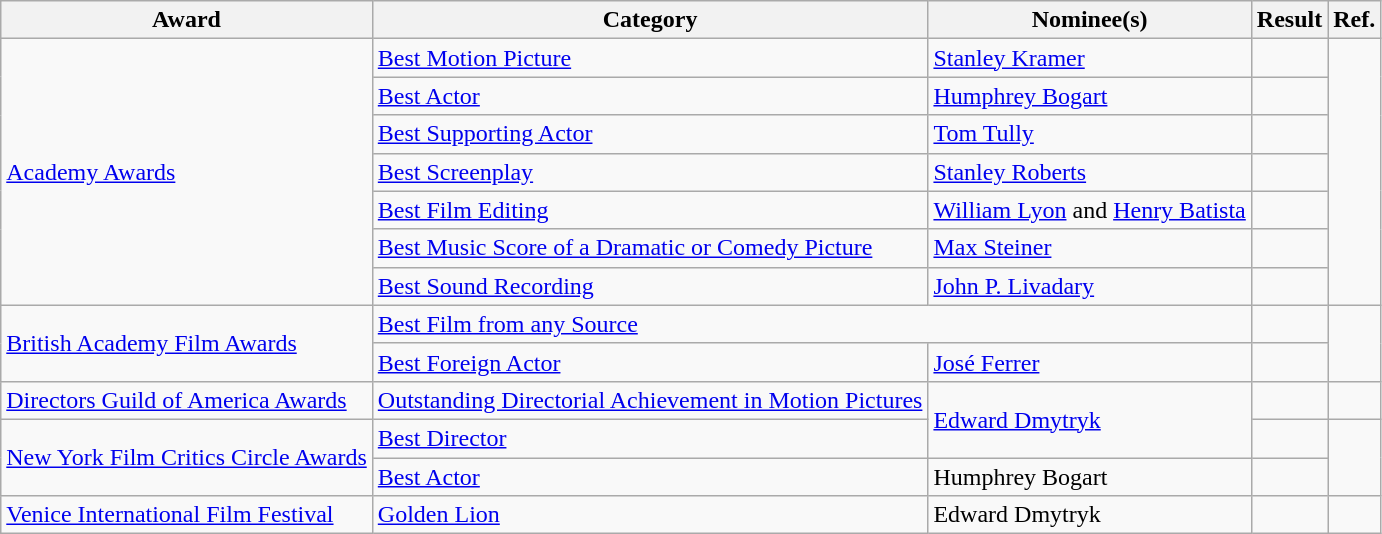<table class="wikitable plainrowheaders">
<tr>
<th>Award</th>
<th>Category</th>
<th>Nominee(s)</th>
<th>Result</th>
<th>Ref.</th>
</tr>
<tr>
<td rowspan="7"><a href='#'>Academy Awards</a></td>
<td><a href='#'>Best Motion Picture</a></td>
<td><a href='#'>Stanley Kramer</a></td>
<td></td>
<td align="center" rowspan="7"></td>
</tr>
<tr>
<td><a href='#'>Best Actor</a></td>
<td><a href='#'>Humphrey Bogart</a></td>
<td></td>
</tr>
<tr>
<td><a href='#'>Best Supporting Actor</a></td>
<td><a href='#'>Tom Tully</a></td>
<td></td>
</tr>
<tr>
<td><a href='#'>Best Screenplay</a></td>
<td><a href='#'>Stanley Roberts</a></td>
<td></td>
</tr>
<tr>
<td><a href='#'>Best Film Editing</a></td>
<td><a href='#'>William Lyon</a> and <a href='#'>Henry Batista</a></td>
<td></td>
</tr>
<tr>
<td><a href='#'>Best Music Score of a Dramatic or Comedy Picture</a></td>
<td><a href='#'>Max Steiner</a></td>
<td></td>
</tr>
<tr>
<td><a href='#'>Best Sound Recording</a></td>
<td><a href='#'>John P. Livadary</a></td>
<td></td>
</tr>
<tr>
<td rowspan="2"><a href='#'>British Academy Film Awards</a></td>
<td colspan="2"><a href='#'>Best Film from any Source</a></td>
<td></td>
<td align="center" rowspan="2"></td>
</tr>
<tr>
<td><a href='#'>Best Foreign Actor</a></td>
<td><a href='#'>José Ferrer</a></td>
<td></td>
</tr>
<tr>
<td><a href='#'>Directors Guild of America Awards</a></td>
<td><a href='#'>Outstanding Directorial Achievement in Motion Pictures</a></td>
<td rowspan="2"><a href='#'>Edward Dmytryk</a></td>
<td></td>
<td align="center"></td>
</tr>
<tr>
<td rowspan="2"><a href='#'>New York Film Critics Circle Awards</a></td>
<td><a href='#'>Best Director</a></td>
<td></td>
<td align="center" rowspan="2"></td>
</tr>
<tr>
<td><a href='#'>Best Actor</a></td>
<td>Humphrey Bogart</td>
<td></td>
</tr>
<tr>
<td><a href='#'>Venice International Film Festival</a></td>
<td><a href='#'>Golden Lion</a></td>
<td>Edward Dmytryk</td>
<td></td>
<td align="center"></td>
</tr>
</table>
